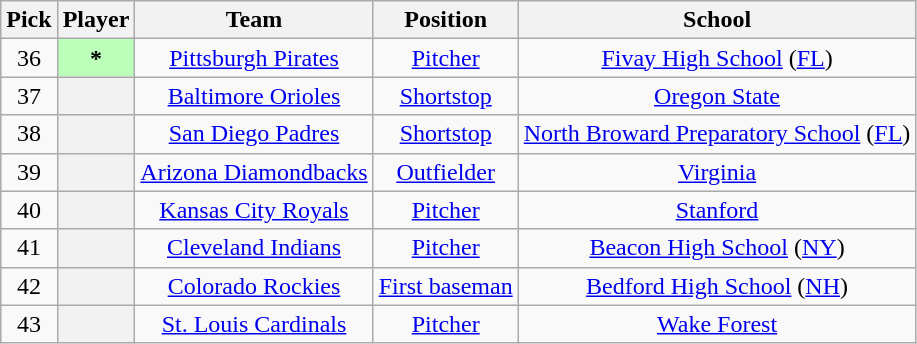<table class="wikitable sortable plainrowheaders" style="text-align:center; width=74%">
<tr>
<th scope="col">Pick</th>
<th scope="col">Player</th>
<th scope="col">Team</th>
<th scope="col">Position</th>
<th scope="col">School</th>
</tr>
<tr>
<td>36</td>
<th scope="row" style="text-align:center; background:#bfb;">*</th>
<td><a href='#'>Pittsburgh Pirates</a></td>
<td><a href='#'>Pitcher</a></td>
<td><a href='#'>Fivay High School</a> (<a href='#'>FL</a>)</td>
</tr>
<tr>
<td>37</td>
<th scope="row" style="text-align:center"></th>
<td><a href='#'>Baltimore Orioles</a></td>
<td><a href='#'>Shortstop</a></td>
<td><a href='#'>Oregon State</a></td>
</tr>
<tr>
<td>38</td>
<th scope="row" style="text-align:center"></th>
<td><a href='#'>San Diego Padres</a></td>
<td><a href='#'>Shortstop</a></td>
<td><a href='#'>North Broward Preparatory School</a> (<a href='#'>FL</a>)</td>
</tr>
<tr>
<td>39</td>
<th scope="row" style="text-align:center"></th>
<td><a href='#'>Arizona Diamondbacks</a></td>
<td><a href='#'>Outfielder</a></td>
<td><a href='#'>Virginia</a></td>
</tr>
<tr>
<td>40</td>
<th scope="row" style="text-align:center"></th>
<td><a href='#'>Kansas City Royals</a></td>
<td><a href='#'>Pitcher</a></td>
<td><a href='#'>Stanford</a></td>
</tr>
<tr>
<td>41</td>
<th scope="row" style="text-align:center"></th>
<td><a href='#'>Cleveland Indians</a></td>
<td><a href='#'>Pitcher</a></td>
<td><a href='#'>Beacon High School</a> (<a href='#'>NY</a>)</td>
</tr>
<tr>
<td>42</td>
<th scope="row" style="text-align:center"></th>
<td><a href='#'>Colorado Rockies</a></td>
<td><a href='#'>First baseman</a></td>
<td><a href='#'>Bedford High School</a> (<a href='#'>NH</a>)</td>
</tr>
<tr>
<td>43</td>
<th scope="row" style="text-align:center"></th>
<td><a href='#'>St. Louis Cardinals</a></td>
<td><a href='#'>Pitcher</a></td>
<td><a href='#'>Wake Forest</a></td>
</tr>
</table>
